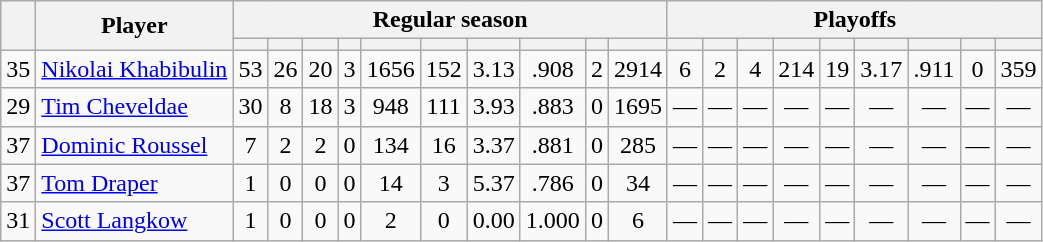<table class="wikitable plainrowheaders" style="text-align:center;">
<tr>
<th scope="col" rowspan="2"></th>
<th scope="col" rowspan="2">Player</th>
<th scope=colgroup colspan=10>Regular season</th>
<th scope=colgroup colspan=9>Playoffs</th>
</tr>
<tr>
<th scope="col"></th>
<th scope="col"></th>
<th scope="col"></th>
<th scope="col"></th>
<th scope="col"></th>
<th scope="col"></th>
<th scope="col"></th>
<th scope="col"></th>
<th scope="col"></th>
<th scope="col"></th>
<th scope="col"></th>
<th scope="col"></th>
<th scope="col"></th>
<th scope="col"></th>
<th scope="col"></th>
<th scope="col"></th>
<th scope="col"></th>
<th scope="col"></th>
<th scope="col"></th>
</tr>
<tr>
<td scope="row">35</td>
<td align="left"><a href='#'>Nikolai Khabibulin</a></td>
<td>53</td>
<td>26</td>
<td>20</td>
<td>3</td>
<td>1656</td>
<td>152</td>
<td>3.13</td>
<td>.908</td>
<td>2</td>
<td>2914</td>
<td>6</td>
<td>2</td>
<td>4</td>
<td>214</td>
<td>19</td>
<td>3.17</td>
<td>.911</td>
<td>0</td>
<td>359</td>
</tr>
<tr>
<td scope="row">29</td>
<td align="left"><a href='#'>Tim Cheveldae</a></td>
<td>30</td>
<td>8</td>
<td>18</td>
<td>3</td>
<td>948</td>
<td>111</td>
<td>3.93</td>
<td>.883</td>
<td>0</td>
<td>1695</td>
<td>—</td>
<td>—</td>
<td>—</td>
<td>—</td>
<td>—</td>
<td>—</td>
<td>—</td>
<td>—</td>
<td>—</td>
</tr>
<tr>
<td scope="row">37</td>
<td align="left"><a href='#'>Dominic Roussel</a></td>
<td>7</td>
<td>2</td>
<td>2</td>
<td>0</td>
<td>134</td>
<td>16</td>
<td>3.37</td>
<td>.881</td>
<td>0</td>
<td>285</td>
<td>—</td>
<td>—</td>
<td>—</td>
<td>—</td>
<td>—</td>
<td>—</td>
<td>—</td>
<td>—</td>
<td>—</td>
</tr>
<tr>
<td scope="row">37</td>
<td align="left"><a href='#'>Tom Draper</a></td>
<td>1</td>
<td>0</td>
<td>0</td>
<td>0</td>
<td>14</td>
<td>3</td>
<td>5.37</td>
<td>.786</td>
<td>0</td>
<td>34</td>
<td>—</td>
<td>—</td>
<td>—</td>
<td>—</td>
<td>—</td>
<td>—</td>
<td>—</td>
<td>—</td>
<td>—</td>
</tr>
<tr>
<td scope="row">31</td>
<td align="left"><a href='#'>Scott Langkow</a></td>
<td>1</td>
<td>0</td>
<td>0</td>
<td>0</td>
<td>2</td>
<td>0</td>
<td>0.00</td>
<td>1.000</td>
<td>0</td>
<td>6</td>
<td>—</td>
<td>—</td>
<td>—</td>
<td>—</td>
<td>—</td>
<td>—</td>
<td>—</td>
<td>—</td>
<td>—</td>
</tr>
</table>
